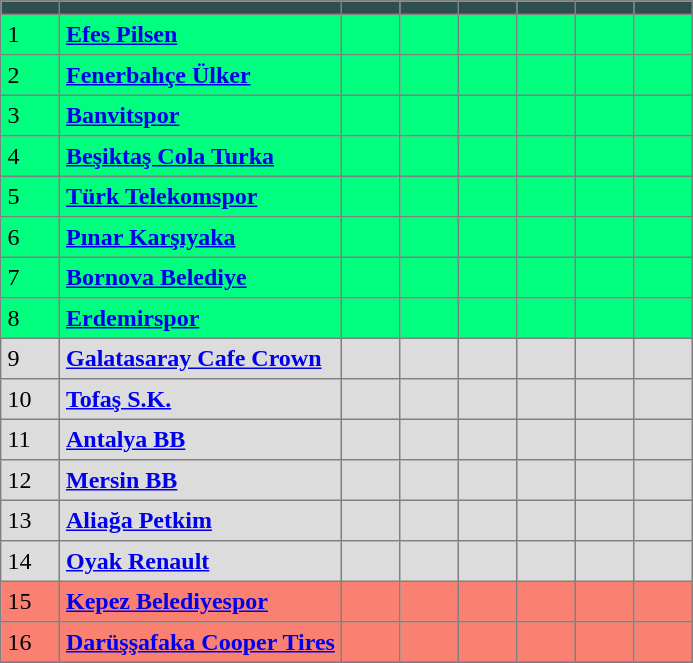<table class="toccolours" border="1" cellpadding="4" cellspacing="0" style="border-collapse: collapse; margin:0;">
<tr bgcolor=2f4f4f>
<th width=30></th>
<th></th>
<th width=30></th>
<th width=30></th>
<th width=30></th>
<th width=30></th>
<th width=30></th>
<th width=30></th>
</tr>
<tr bgcolor=00ff7f>
<td>1</td>
<td><strong><a href='#'>Efes Pilsen</a></strong></td>
<td></td>
<td></td>
<td></td>
<td></td>
<td></td>
<td></td>
</tr>
<tr bgcolor=00ff7f>
<td>2</td>
<td><strong><a href='#'>Fenerbahçe Ülker</a></strong></td>
<td></td>
<td></td>
<td></td>
<td></td>
<td></td>
<td></td>
</tr>
<tr bgcolor=00ff7f>
<td>3</td>
<td><strong><a href='#'>Banvitspor</a></strong></td>
<td></td>
<td></td>
<td></td>
<td></td>
<td></td>
<td></td>
</tr>
<tr bgcolor=00ff7f>
<td>4</td>
<td><strong><a href='#'>Beşiktaş Cola Turka</a></strong></td>
<td></td>
<td></td>
<td></td>
<td></td>
<td></td>
<td></td>
</tr>
<tr bgcolor=00ff7f>
<td>5</td>
<td><strong><a href='#'>Türk Telekomspor</a></strong></td>
<td></td>
<td></td>
<td></td>
<td></td>
<td></td>
<td></td>
</tr>
<tr bgcolor=00ff7f>
<td>6</td>
<td><strong><a href='#'>Pınar Karşıyaka</a></strong></td>
<td></td>
<td></td>
<td></td>
<td></td>
<td></td>
<td></td>
</tr>
<tr bgcolor=00ff7f>
<td>7</td>
<td><strong><a href='#'>Bornova Belediye</a></strong></td>
<td></td>
<td></td>
<td></td>
<td></td>
<td></td>
<td></td>
</tr>
<tr bgcolor=00ff7f>
<td>8</td>
<td><strong><a href='#'>Erdemirspor</a></strong></td>
<td></td>
<td></td>
<td></td>
<td></td>
<td></td>
<td></td>
</tr>
<tr bgcolor=dcdcdc>
<td>9</td>
<td><strong><a href='#'>Galatasaray Cafe Crown</a></strong></td>
<td></td>
<td></td>
<td></td>
<td></td>
<td></td>
<td></td>
</tr>
<tr bgcolor=dcdcdc>
<td>10</td>
<td><strong><a href='#'>Tofaş S.K.</a></strong></td>
<td></td>
<td></td>
<td></td>
<td></td>
<td></td>
<td></td>
</tr>
<tr bgcolor=dcdcdc>
<td>11</td>
<td><strong><a href='#'>Antalya BB</a></strong></td>
<td></td>
<td></td>
<td></td>
<td></td>
<td></td>
<td></td>
</tr>
<tr bgcolor=dcdcdc>
<td>12</td>
<td><strong><a href='#'>Mersin BB</a></strong></td>
<td></td>
<td></td>
<td></td>
<td></td>
<td></td>
<td></td>
</tr>
<tr bgcolor=dcdcdc>
<td>13</td>
<td><strong><a href='#'>Aliağa Petkim</a></strong></td>
<td></td>
<td></td>
<td></td>
<td></td>
<td></td>
<td></td>
</tr>
<tr bgcolor=dcdcdc>
<td>14</td>
<td><strong><a href='#'>Oyak Renault</a></strong></td>
<td></td>
<td></td>
<td></td>
<td></td>
<td></td>
<td></td>
</tr>
<tr bgcolor=fa8072>
<td>15</td>
<td><strong><a href='#'>Kepez Belediyespor</a></strong></td>
<td></td>
<td></td>
<td></td>
<td></td>
<td></td>
<td></td>
</tr>
<tr bgcolor=fa8072>
<td>16</td>
<td><strong><a href='#'>Darüşşafaka Cooper Tires</a></strong></td>
<td></td>
<td></td>
<td></td>
<td></td>
<td></td>
<td></td>
</tr>
<tr>
</tr>
</table>
